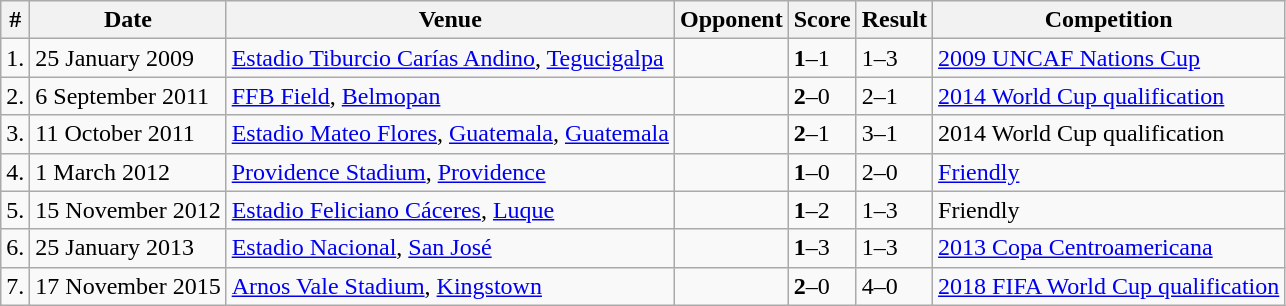<table class="wikitable">
<tr>
<th>#</th>
<th>Date</th>
<th>Venue</th>
<th>Opponent</th>
<th>Score</th>
<th>Result</th>
<th>Competition</th>
</tr>
<tr>
<td>1.</td>
<td>25 January 2009</td>
<td><a href='#'>Estadio Tiburcio Carías Andino</a>, <a href='#'>Tegucigalpa</a></td>
<td></td>
<td><strong>1</strong>–1</td>
<td>1–3</td>
<td><a href='#'>2009 UNCAF Nations Cup</a></td>
</tr>
<tr>
<td>2.</td>
<td>6 September 2011</td>
<td><a href='#'>FFB Field</a>, <a href='#'>Belmopan</a></td>
<td></td>
<td><strong>2</strong>–0</td>
<td>2–1</td>
<td><a href='#'>2014 World Cup qualification</a></td>
</tr>
<tr>
<td>3.</td>
<td>11 October 2011</td>
<td><a href='#'>Estadio Mateo Flores</a>, <a href='#'>Guatemala</a>, <a href='#'>Guatemala</a></td>
<td></td>
<td><strong>2</strong>–1</td>
<td>3–1</td>
<td>2014 World Cup qualification</td>
</tr>
<tr>
<td>4.</td>
<td>1 March 2012</td>
<td><a href='#'>Providence Stadium</a>, <a href='#'>Providence</a></td>
<td></td>
<td><strong>1</strong>–0</td>
<td>2–0</td>
<td><a href='#'>Friendly</a></td>
</tr>
<tr>
<td>5.</td>
<td>15 November 2012</td>
<td><a href='#'>Estadio Feliciano Cáceres</a>, <a href='#'>Luque</a></td>
<td></td>
<td><strong>1</strong>–2</td>
<td>1–3</td>
<td>Friendly</td>
</tr>
<tr>
<td>6.</td>
<td>25 January 2013</td>
<td><a href='#'>Estadio Nacional</a>, <a href='#'>San José</a></td>
<td></td>
<td><strong>1</strong>–3</td>
<td>1–3</td>
<td><a href='#'>2013 Copa Centroamericana</a></td>
</tr>
<tr>
<td>7.</td>
<td>17 November 2015</td>
<td><a href='#'>Arnos Vale Stadium</a>, <a href='#'>Kingstown</a></td>
<td></td>
<td><strong>2</strong>–0</td>
<td>4–0</td>
<td><a href='#'>2018 FIFA World Cup qualification</a></td>
</tr>
</table>
